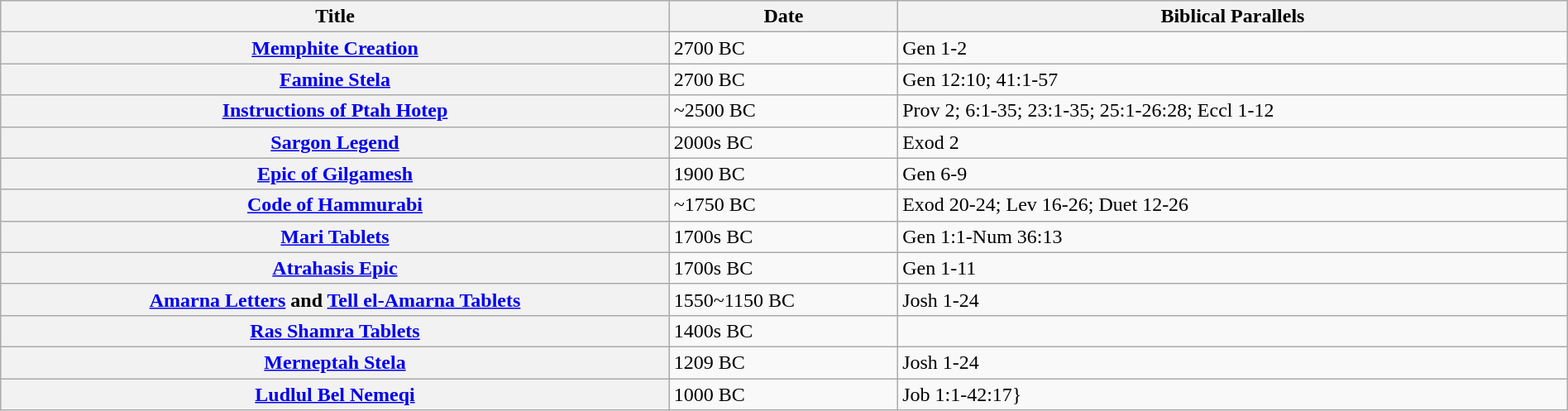<table class="wikitable sortable" style="width: 100%">
<tr>
<th scope="col">Title</th>
<th scope="col">Date</th>
<th scope="col">Biblical Parallels</th>
</tr>
<tr>
<th scope="row"><a href='#'>Memphite Creation</a></th>
<td>2700 BC</td>
<td>Gen 1-2</td>
</tr>
<tr>
<th scope="row"><a href='#'>Famine Stela</a></th>
<td>2700 BC</td>
<td>Gen 12:10; 41:1-57</td>
</tr>
<tr>
<th scope="row"><a href='#'>Instructions of Ptah Hotep</a></th>
<td>~2500 BC</td>
<td>Prov 2; 6:1-35; 23:1-35; 25:1-26:28; Eccl 1-12</td>
</tr>
<tr>
<th scope="row"><a href='#'>Sargon Legend</a></th>
<td>2000s BC</td>
<td>Exod 2</td>
</tr>
<tr>
<th scope="row"><a href='#'>Epic of Gilgamesh</a></th>
<td>1900 BC</td>
<td>Gen 6-9</td>
</tr>
<tr>
<th scope="row"><a href='#'>Code of Hammurabi</a></th>
<td>~1750 BC</td>
<td>Exod 20-24; Lev 16-26; Duet 12-26</td>
</tr>
<tr>
<th scope="row"><a href='#'>Mari Tablets</a></th>
<td>1700s BC</td>
<td>Gen 1:1-Num 36:13</td>
</tr>
<tr>
<th scope="row"><a href='#'>Atrahasis Epic</a></th>
<td>1700s BC</td>
<td>Gen 1-11</td>
</tr>
<tr>
<th scope="row"><a href='#'>Amarna Letters</a> and <a href='#'>Tell el-Amarna Tablets</a></th>
<td>1550~1150 BC</td>
<td>Josh 1-24</td>
</tr>
<tr>
<th scope="row"><a href='#'>Ras Shamra Tablets</a></th>
<td>1400s BC</td>
<td></td>
</tr>
<tr>
<th scope="row"><a href='#'>Merneptah Stela</a></th>
<td>1209 BC</td>
<td>Josh 1-24</td>
</tr>
<tr>
<th scope="row"><a href='#'>Ludlul Bel Nemeqi</a></th>
<td>1000 BC</td>
<td>Job 1:1-42:17}</td>
</tr>
</table>
